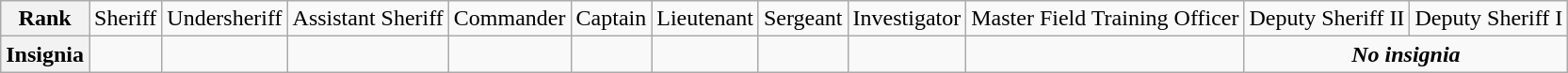<table class="wikitable">
<tr style="text-align:center;">
<th>Rank</th>
<td>Sheriff</td>
<td>Undersheriff</td>
<td>Assistant Sheriff</td>
<td>Commander</td>
<td>Captain</td>
<td>Lieutenant</td>
<td>Sergeant</td>
<td>Investigator</td>
<td>Master Field Training Officer</td>
<td>Deputy Sheriff II</td>
<td>Deputy Sheriff I</td>
</tr>
<tr style="text-align:center;">
<th>Insignia</th>
<td></td>
<td></td>
<td></td>
<td></td>
<td></td>
<td></td>
<td></td>
<td></td>
<td></td>
<td colspan=2><strong><em>No insignia</em></strong></td>
</tr>
</table>
